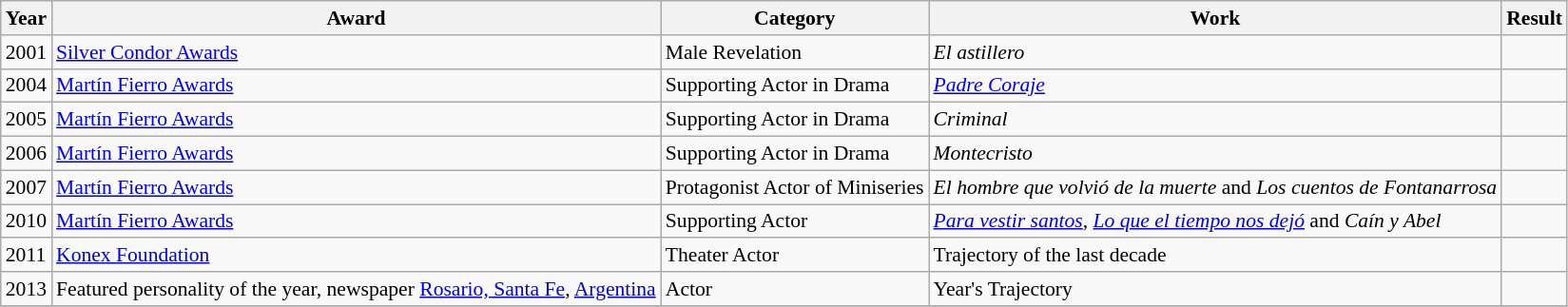<table class="wikitable" style="font-size: 90%;">
<tr>
<th>Year</th>
<th>Award</th>
<th>Category</th>
<th>Work</th>
<th>Result</th>
</tr>
<tr>
<td>2001</td>
<td><a href='#'>Silver Condor Awards</a></td>
<td>Male Revelation</td>
<td><em>El astillero</em></td>
<td></td>
</tr>
<tr>
<td>2004</td>
<td><a href='#'>Martín Fierro Awards</a></td>
<td>Supporting Actor in Drama</td>
<td><em><a href='#'>Padre Coraje</a></em></td>
<td></td>
</tr>
<tr>
<td>2005</td>
<td><a href='#'>Martín Fierro Awards</a></td>
<td>Supporting Actor in Drama</td>
<td><em>Criminal</em></td>
<td></td>
</tr>
<tr>
<td>2006</td>
<td><a href='#'>Martín Fierro Awards</a></td>
<td>Supporting Actor in Drama</td>
<td><em>Montecristo</em></td>
<td></td>
</tr>
<tr>
<td>2007</td>
<td><a href='#'>Martín Fierro Awards</a></td>
<td>Protagonist Actor of Miniseries</td>
<td><em>El hombre que volvió de la muerte</em> and <em>Los cuentos de Fontanarrosa</em></td>
<td></td>
</tr>
<tr>
<td>2010</td>
<td><a href='#'>Martín Fierro Awards</a></td>
<td>Supporting Actor</td>
<td><em><a href='#'>Para vestir santos</a></em>, <em><a href='#'>Lo que el tiempo nos dejó</a></em> and <em>Caín y Abel</em></td>
<td></td>
</tr>
<tr>
<td>2011</td>
<td><a href='#'>Konex Foundation</a></td>
<td>Theater Actor</td>
<td>Trajectory of the last decade</td>
<td></td>
</tr>
<tr>
<td>2013</td>
<td>Featured personality of the year, newspaper <a href='#'>Rosario, Santa Fe</a>, <a href='#'>Argentina</a></td>
<td>Actor</td>
<td>Year's Trajectory</td>
<td></td>
</tr>
<tr>
</tr>
</table>
